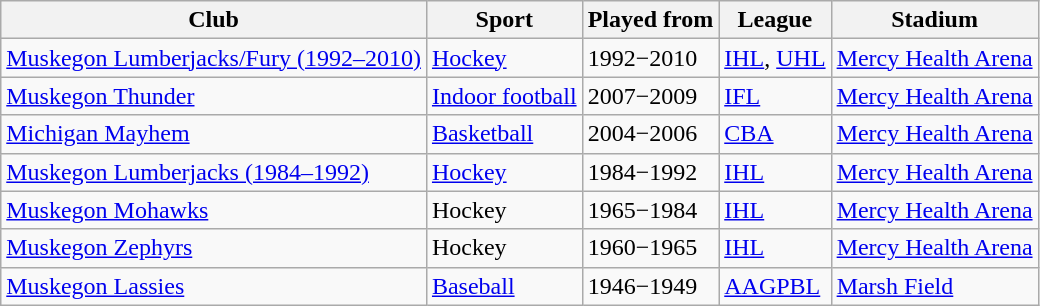<table class="wikitable">
<tr ">
<th>Club</th>
<th>Sport</th>
<th>Played from</th>
<th>League</th>
<th>Stadium</th>
</tr>
<tr>
<td><a href='#'>Muskegon Lumberjacks/Fury (1992–2010)</a></td>
<td><a href='#'>Hockey</a></td>
<td>1992−2010</td>
<td><a href='#'>IHL</a>, <a href='#'>UHL</a></td>
<td><a href='#'>Mercy Health Arena</a></td>
</tr>
<tr>
<td><a href='#'>Muskegon Thunder</a></td>
<td><a href='#'>Indoor football</a></td>
<td>2007−2009</td>
<td><a href='#'>IFL</a></td>
<td><a href='#'>Mercy Health Arena</a></td>
</tr>
<tr>
<td><a href='#'>Michigan Mayhem</a></td>
<td><a href='#'>Basketball</a></td>
<td>2004−2006</td>
<td><a href='#'>CBA</a></td>
<td><a href='#'>Mercy Health Arena</a></td>
</tr>
<tr>
<td><a href='#'>Muskegon Lumberjacks (1984–1992)</a></td>
<td><a href='#'>Hockey</a></td>
<td>1984−1992</td>
<td><a href='#'>IHL</a></td>
<td><a href='#'>Mercy Health Arena</a></td>
</tr>
<tr>
<td><a href='#'>Muskegon Mohawks</a></td>
<td>Hockey</td>
<td>1965−1984</td>
<td><a href='#'>IHL</a></td>
<td><a href='#'>Mercy Health Arena</a></td>
</tr>
<tr>
<td><a href='#'>Muskegon Zephyrs</a></td>
<td>Hockey</td>
<td>1960−1965</td>
<td><a href='#'>IHL</a></td>
<td><a href='#'>Mercy Health Arena</a></td>
</tr>
<tr>
<td><a href='#'>Muskegon Lassies</a></td>
<td><a href='#'>Baseball</a></td>
<td>1946−1949</td>
<td><a href='#'>AAGPBL</a></td>
<td><a href='#'>Marsh Field</a></td>
</tr>
</table>
